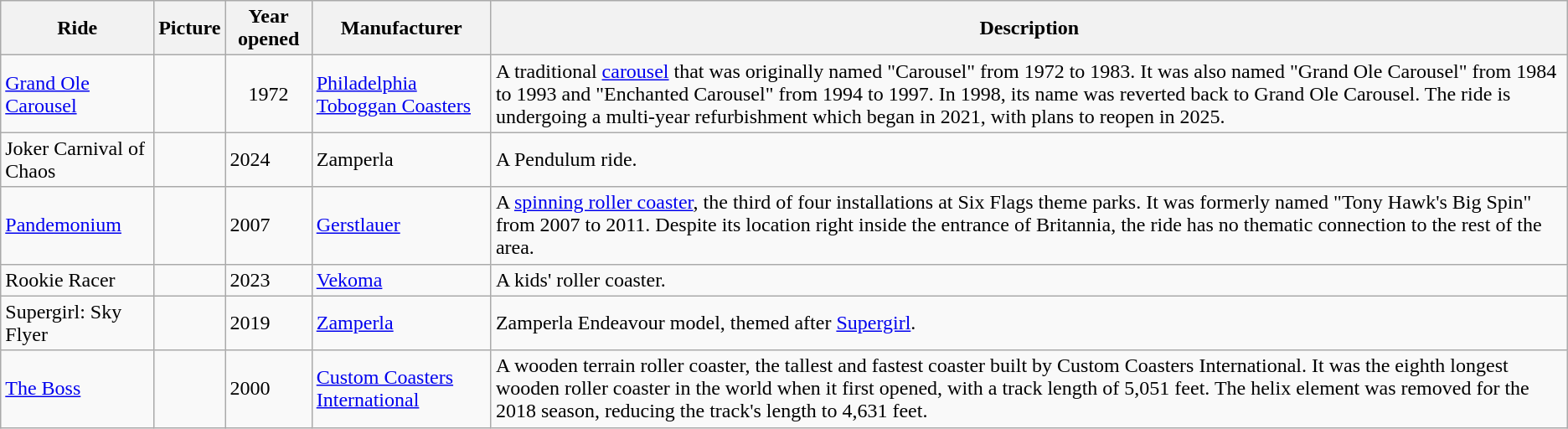<table class="wikitable">
<tr>
<th>Ride</th>
<th>Picture</th>
<th>Year opened</th>
<th>Manufacturer</th>
<th>Description</th>
</tr>
<tr>
<td><a href='#'>Grand Ole Carousel</a></td>
<td></td>
<td align=center>1972</td>
<td><a href='#'>Philadelphia Toboggan Coasters</a></td>
<td>A traditional <a href='#'>carousel</a> that was originally named "Carousel" from 1972 to 1983. It was also named "Grand Ole Carousel" from 1984 to 1993 and "Enchanted Carousel" from 1994 to 1997. In 1998, its name was reverted back to Grand Ole Carousel. The ride is undergoing a multi-year refurbishment which began in 2021, with plans to reopen in 2025.</td>
</tr>
<tr>
<td>Joker Carnival of Chaos</td>
<td></td>
<td>2024</td>
<td>Zamperla</td>
<td>A Pendulum ride.</td>
</tr>
<tr>
<td><a href='#'>Pandemonium</a></td>
<td></td>
<td>2007</td>
<td><a href='#'>Gerstlauer</a></td>
<td>A <a href='#'>spinning roller coaster</a>, the third of four installations at Six Flags theme parks. It was formerly named "Tony Hawk's Big Spin" from 2007 to 2011. Despite its location right inside the entrance of Britannia, the ride has no thematic connection to the rest of the area.</td>
</tr>
<tr>
<td>Rookie Racer</td>
<td></td>
<td>2023</td>
<td><a href='#'>Vekoma</a></td>
<td>A kids' roller coaster.</td>
</tr>
<tr>
<td>Supergirl: Sky Flyer</td>
<td></td>
<td>2019</td>
<td><a href='#'>Zamperla</a></td>
<td>Zamperla Endeavour model, themed after <a href='#'>Supergirl</a>.</td>
</tr>
<tr>
<td><a href='#'>The Boss</a></td>
<td></td>
<td>2000</td>
<td><a href='#'>Custom Coasters International</a></td>
<td>A wooden terrain roller coaster, the tallest and fastest coaster built by Custom Coasters International. It was the eighth longest wooden roller coaster in the world when it first opened, with a track length of 5,051 feet. The helix element was removed for the 2018 season, reducing the track's length to 4,631 feet.</td>
</tr>
</table>
